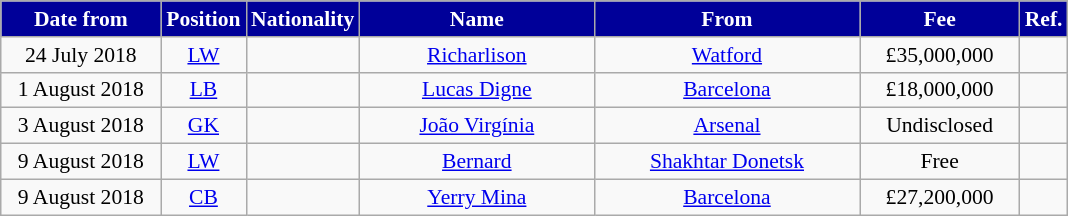<table class="wikitable" style="text-align:center; font-size:90%; ">
<tr>
<th style="background:#009; color:white; width:100px;">Date from</th>
<th style="background:#009; color:white; width:50px;">Position</th>
<th style="background:#009; color:white; width:50px;">Nationality</th>
<th style="background:#009; color:white; width:150px;">Name</th>
<th style="background:#009; color:white; width:170px;">From</th>
<th style="background:#009; color:white; width:100px;">Fee</th>
<th style="background:#009; color:white; width:25px;">Ref.</th>
</tr>
<tr>
<td>24 July 2018</td>
<td><a href='#'>LW</a></td>
<td></td>
<td><a href='#'>Richarlison</a></td>
<td> <a href='#'>Watford</a></td>
<td>£35,000,000</td>
<td></td>
</tr>
<tr>
<td>1 August 2018</td>
<td><a href='#'>LB</a></td>
<td></td>
<td><a href='#'>Lucas Digne</a></td>
<td> <a href='#'>Barcelona</a></td>
<td>£18,000,000</td>
<td></td>
</tr>
<tr>
<td>3 August 2018</td>
<td><a href='#'>GK</a></td>
<td></td>
<td><a href='#'>João Virgínia</a></td>
<td> <a href='#'>Arsenal</a></td>
<td>Undisclosed</td>
<td></td>
</tr>
<tr>
<td>9 August 2018</td>
<td><a href='#'>LW</a></td>
<td></td>
<td><a href='#'>Bernard</a></td>
<td> <a href='#'>Shakhtar Donetsk</a></td>
<td>Free</td>
<td></td>
</tr>
<tr>
<td>9 August 2018</td>
<td><a href='#'>CB</a></td>
<td></td>
<td><a href='#'>Yerry Mina</a></td>
<td> <a href='#'>Barcelona</a></td>
<td>£27,200,000</td>
<td></td>
</tr>
</table>
